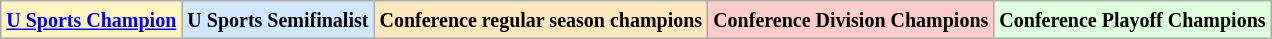<table class="wikitable">
<tr>
<td bgcolor="#FFF3BF"><small><strong><a href='#'>U Sports Champion</a> </strong></small></td>
<td bgcolor="#D0E7FF"><small><strong>U Sports Semifinalist</strong></small></td>
<td bgcolor="#FFE6BD"><small><strong>Conference regular season champions</strong></small></td>
<td bgcolor="#FFCCCC"><small><strong>Conference Division Champions</strong></small></td>
<td bgcolor="#ddffdd"><small><strong>Conference Playoff Champions</strong></small></td>
</tr>
</table>
